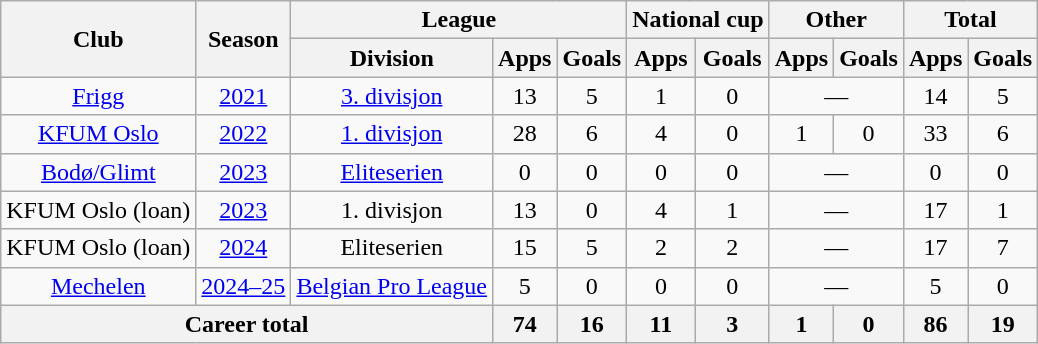<table class="wikitable" style="text-align:center">
<tr>
<th rowspan="2">Club</th>
<th rowspan="2">Season</th>
<th colspan="3">League</th>
<th colspan="2">National cup</th>
<th colspan="2">Other</th>
<th colspan="2">Total</th>
</tr>
<tr>
<th>Division</th>
<th>Apps</th>
<th>Goals</th>
<th>Apps</th>
<th>Goals</th>
<th>Apps</th>
<th>Goals</th>
<th>Apps</th>
<th>Goals</th>
</tr>
<tr>
<td><a href='#'>Frigg</a></td>
<td><a href='#'>2021</a></td>
<td><a href='#'>3. divisjon</a></td>
<td>13</td>
<td>5</td>
<td>1</td>
<td>0</td>
<td colspan="2">—</td>
<td>14</td>
<td>5</td>
</tr>
<tr>
<td><a href='#'>KFUM Oslo</a></td>
<td><a href='#'>2022</a></td>
<td><a href='#'>1. divisjon</a></td>
<td>28</td>
<td>6</td>
<td>4</td>
<td>0</td>
<td>1</td>
<td>0</td>
<td>33</td>
<td>6</td>
</tr>
<tr>
<td><a href='#'>Bodø/Glimt</a></td>
<td><a href='#'>2023</a></td>
<td><a href='#'>Eliteserien</a></td>
<td>0</td>
<td>0</td>
<td>0</td>
<td>0</td>
<td colspan=2>—</td>
<td>0</td>
<td>0</td>
</tr>
<tr>
<td>KFUM Oslo (loan)</td>
<td><a href='#'>2023</a></td>
<td>1. divisjon</td>
<td>13</td>
<td>0</td>
<td>4</td>
<td>1</td>
<td colspan="2">—</td>
<td>17</td>
<td>1</td>
</tr>
<tr>
<td>KFUM Oslo (loan)</td>
<td><a href='#'>2024</a></td>
<td>Eliteserien</td>
<td>15</td>
<td>5</td>
<td>2</td>
<td>2</td>
<td colspan="2">—</td>
<td>17</td>
<td>7</td>
</tr>
<tr>
<td><a href='#'>Mechelen</a></td>
<td><a href='#'>2024–25</a></td>
<td><a href='#'>Belgian Pro League</a></td>
<td>5</td>
<td>0</td>
<td>0</td>
<td>0</td>
<td colspan="2">—</td>
<td>5</td>
<td>0</td>
</tr>
<tr>
<th colspan=3>Career total</th>
<th>74</th>
<th>16</th>
<th>11</th>
<th>3</th>
<th>1</th>
<th>0</th>
<th>86</th>
<th>19</th>
</tr>
</table>
